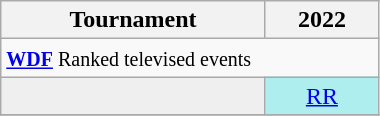<table class="wikitable" style="width:20%; margin:0">
<tr>
<th>Tournament</th>
<th>2022</th>
</tr>
<tr>
<td colspan="2" style="text-align:left"><small><strong><a href='#'>WDF</a></strong> Ranked televised events</small></td>
</tr>
<tr>
<td style="background:#efefef;"></td>
<td style="text-align:center; background:#afeeee;"><a href='#'>RR</a></td>
</tr>
<tr>
</tr>
</table>
